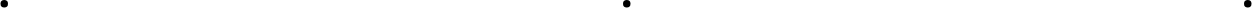<table>
<tr>
<td style="vertical-align:top; width:33%;"><br><ul><li></li></ul></td>
<td style="vertical-align:top; width:33%;"><br><ul><li></li></ul></td>
<td style="vertical-align:top; width:33%;"><br><ul><li></li></ul></td>
<td style="vertical-align:top; width:33%;"></td>
<td style="vertical-align:top; width:25%;"></td>
</tr>
</table>
